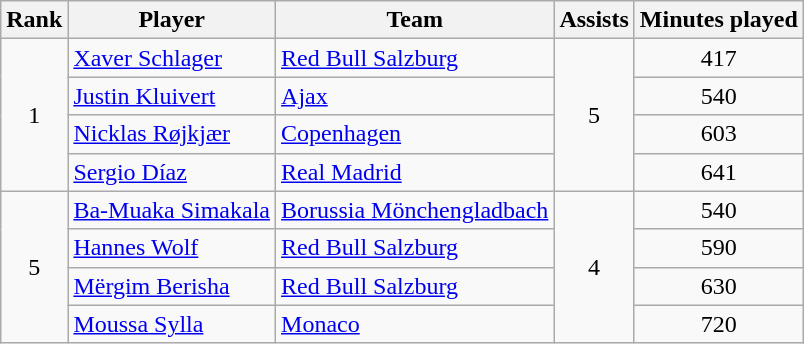<table class="wikitable" style="text-align:center">
<tr>
<th>Rank</th>
<th>Player</th>
<th>Team</th>
<th>Assists</th>
<th>Minutes played</th>
</tr>
<tr>
<td rowspan=4>1</td>
<td align=left> <a href='#'>Xaver Schlager</a></td>
<td align=left> <a href='#'>Red Bull Salzburg</a></td>
<td rowspan=4>5</td>
<td>417</td>
</tr>
<tr>
<td align=left> <a href='#'>Justin Kluivert</a></td>
<td align=left> <a href='#'>Ajax</a></td>
<td>540</td>
</tr>
<tr>
<td align=left> <a href='#'>Nicklas Røjkjær</a></td>
<td align=left> <a href='#'>Copenhagen</a></td>
<td>603</td>
</tr>
<tr>
<td align=left> <a href='#'>Sergio Díaz</a></td>
<td align=left> <a href='#'>Real Madrid</a></td>
<td>641</td>
</tr>
<tr>
<td rowspan=4>5</td>
<td align=left> <a href='#'>Ba-Muaka Simakala</a></td>
<td align=left> <a href='#'>Borussia Mönchengladbach</a></td>
<td rowspan=4>4</td>
<td>540</td>
</tr>
<tr>
<td align=left> <a href='#'>Hannes Wolf</a></td>
<td align=left> <a href='#'>Red Bull Salzburg</a></td>
<td>590</td>
</tr>
<tr>
<td align=left> <a href='#'>Mërgim Berisha</a></td>
<td align=left> <a href='#'>Red Bull Salzburg</a></td>
<td>630</td>
</tr>
<tr>
<td align=left> <a href='#'>Moussa Sylla</a></td>
<td align=left> <a href='#'>Monaco</a></td>
<td>720</td>
</tr>
</table>
